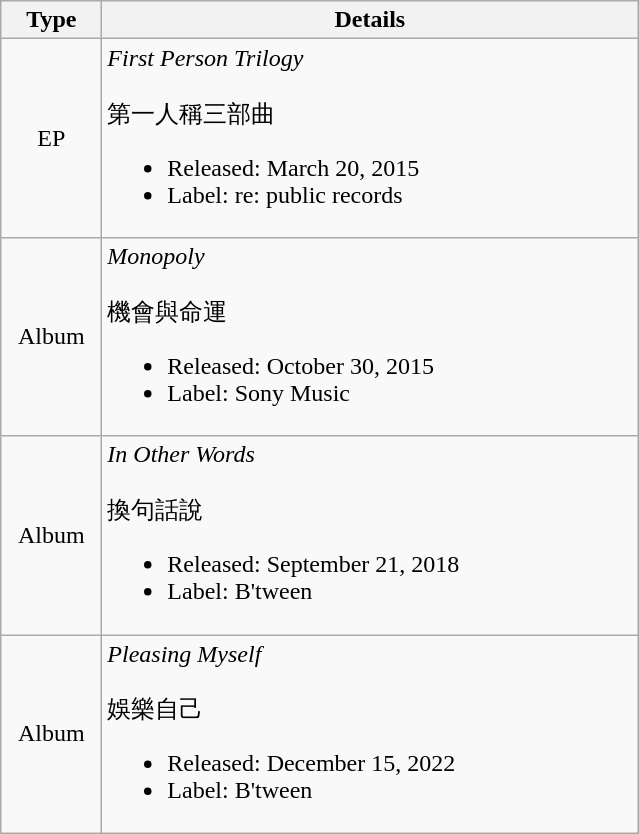<table class="wikitable" style="margin-bottom: 10px;">
<tr>
<th align="left" width="60px">Type</th>
<th align="left" width="350px">Details</th>
</tr>
<tr>
<td align="center">EP</td>
<td align="left"><em>First Person Trilogy</em>  <br><br>第一人稱三部曲<ul><li>Released: March 20, 2015</li><li>Label: re: public records</li></ul></td>
</tr>
<tr>
<td align="center">Album</td>
<td align="left"><em>Monopoly</em><br><br>機會與命運<ul><li>Released: October 30, 2015</li><li>Label: Sony Music</li></ul></td>
</tr>
<tr>
<td align="center">Album</td>
<td align="left"><em>In Other Words</em><br><br>換句話說<ul><li>Released: September 21, 2018</li><li>Label: B'tween</li></ul></td>
</tr>
<tr>
<td align="center">Album</td>
<td align="left"><em>Pleasing Myself</em><br><br>娛樂自己<ul><li>Released: December 15, 2022</li><li>Label: B'tween</li></ul></td>
</tr>
</table>
